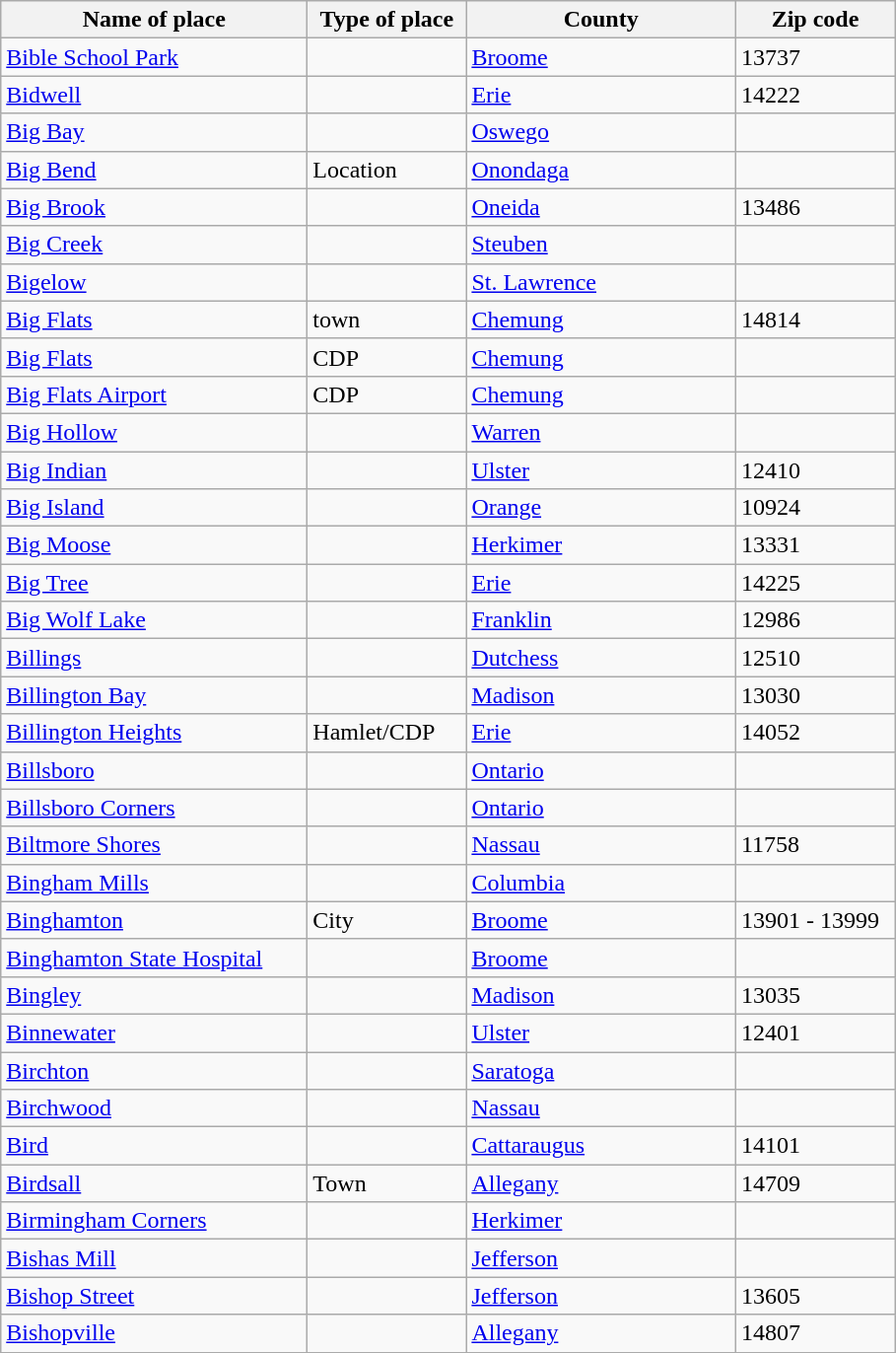<table align="center" class="wikitable">
<tr>
<th width="200">Name of place</th>
<th width="100">Type of place</th>
<th width="175">County</th>
<th width="100">Zip code</th>
</tr>
<tr --->
<td><a href='#'>Bible School Park</a></td>
<td> </td>
<td><a href='#'>Broome</a></td>
<td>13737</td>
</tr>
<tr --->
<td><a href='#'>Bidwell</a></td>
<td> </td>
<td><a href='#'>Erie</a></td>
<td>14222</td>
</tr>
<tr --->
<td><a href='#'>Big Bay</a></td>
<td> </td>
<td><a href='#'>Oswego</a></td>
<td> </td>
</tr>
<tr --->
<td><a href='#'>Big Bend</a></td>
<td>Location</td>
<td><a href='#'>Onondaga</a></td>
<td> </td>
</tr>
<tr --->
<td><a href='#'>Big Brook</a></td>
<td> </td>
<td><a href='#'>Oneida</a></td>
<td>13486</td>
</tr>
<tr --->
<td><a href='#'>Big Creek</a></td>
<td> </td>
<td><a href='#'>Steuben</a></td>
<td> </td>
</tr>
<tr --->
<td><a href='#'>Bigelow</a></td>
<td> </td>
<td><a href='#'>St. Lawrence</a></td>
<td> </td>
</tr>
<tr --->
<td><a href='#'>Big Flats</a></td>
<td>town</td>
<td><a href='#'>Chemung</a></td>
<td>14814</td>
</tr>
<tr --->
<td><a href='#'>Big Flats</a></td>
<td>CDP</td>
<td><a href='#'>Chemung</a></td>
<td> </td>
</tr>
<tr --->
<td><a href='#'>Big Flats Airport</a></td>
<td>CDP</td>
<td><a href='#'>Chemung</a></td>
<td> </td>
</tr>
<tr --->
<td><a href='#'>Big Hollow</a></td>
<td> </td>
<td><a href='#'>Warren</a></td>
<td> </td>
</tr>
<tr --->
<td><a href='#'>Big Indian</a></td>
<td> </td>
<td><a href='#'>Ulster</a></td>
<td>12410</td>
</tr>
<tr --->
<td><a href='#'>Big Island</a></td>
<td> </td>
<td><a href='#'>Orange</a></td>
<td>10924</td>
</tr>
<tr --->
<td><a href='#'>Big Moose</a></td>
<td> </td>
<td><a href='#'>Herkimer</a></td>
<td>13331</td>
</tr>
<tr --->
<td><a href='#'>Big Tree</a></td>
<td> </td>
<td><a href='#'>Erie</a></td>
<td>14225</td>
</tr>
<tr --->
<td><a href='#'>Big Wolf Lake</a></td>
<td> </td>
<td><a href='#'>Franklin</a></td>
<td>12986</td>
</tr>
<tr --->
<td><a href='#'>Billings</a></td>
<td> </td>
<td><a href='#'>Dutchess</a></td>
<td>12510</td>
</tr>
<tr --->
<td><a href='#'>Billington Bay</a></td>
<td> </td>
<td><a href='#'>Madison</a></td>
<td>13030</td>
</tr>
<tr --->
<td><a href='#'>Billington Heights</a></td>
<td>Hamlet/CDP</td>
<td><a href='#'>Erie</a></td>
<td>14052</td>
</tr>
<tr --->
<td><a href='#'>Billsboro</a></td>
<td> </td>
<td><a href='#'>Ontario</a></td>
<td> </td>
</tr>
<tr --->
<td><a href='#'>Billsboro Corners</a></td>
<td> </td>
<td><a href='#'>Ontario</a></td>
<td> </td>
</tr>
<tr --->
<td><a href='#'>Biltmore Shores</a></td>
<td> </td>
<td><a href='#'>Nassau</a></td>
<td>11758</td>
</tr>
<tr --->
<td><a href='#'>Bingham Mills</a></td>
<td> </td>
<td><a href='#'>Columbia</a></td>
<td> </td>
</tr>
<tr --->
<td><a href='#'>Binghamton</a></td>
<td>City</td>
<td><a href='#'>Broome</a></td>
<td>13901 - 13999</td>
</tr>
<tr --->
<td><a href='#'>Binghamton State Hospital</a></td>
<td> </td>
<td><a href='#'>Broome</a></td>
<td> </td>
</tr>
<tr --->
<td><a href='#'>Bingley</a></td>
<td> </td>
<td><a href='#'>Madison</a></td>
<td>13035</td>
</tr>
<tr --->
<td><a href='#'>Binnewater</a></td>
<td> </td>
<td><a href='#'>Ulster</a></td>
<td>12401</td>
</tr>
<tr --->
<td><a href='#'>Birchton</a></td>
<td> </td>
<td><a href='#'>Saratoga</a></td>
<td> </td>
</tr>
<tr --->
<td><a href='#'>Birchwood</a></td>
<td> </td>
<td><a href='#'>Nassau</a></td>
<td> </td>
</tr>
<tr --->
<td><a href='#'>Bird</a></td>
<td> </td>
<td><a href='#'>Cattaraugus</a></td>
<td>14101</td>
</tr>
<tr --->
<td><a href='#'>Birdsall</a></td>
<td>Town</td>
<td><a href='#'>Allegany</a></td>
<td>14709</td>
</tr>
<tr --->
<td><a href='#'>Birmingham Corners</a></td>
<td> </td>
<td><a href='#'>Herkimer</a></td>
<td> </td>
</tr>
<tr --->
<td><a href='#'>Bishas Mill</a></td>
<td> </td>
<td><a href='#'>Jefferson</a></td>
<td> </td>
</tr>
<tr --->
<td><a href='#'>Bishop Street</a></td>
<td> </td>
<td><a href='#'>Jefferson</a></td>
<td>13605</td>
</tr>
<tr --->
<td><a href='#'>Bishopville</a></td>
<td> </td>
<td><a href='#'>Allegany</a></td>
<td>14807</td>
</tr>
</table>
